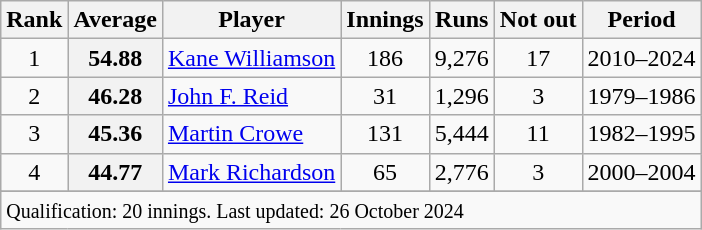<table class="wikitable plainrowheaders sortable">
<tr>
<th scope=col>Rank</th>
<th scope=col>Average</th>
<th scope=col>Player</th>
<th scope=col>Innings</th>
<th scope=col>Runs</th>
<th scope=col>Not out</th>
<th scope=col>Period</th>
</tr>
<tr>
<td align=center>1</td>
<th scope=row style=text-align:center;>54.88</th>
<td><a href='#'>Kane Williamson</a></td>
<td align=center>186</td>
<td align=center>9,276</td>
<td align=center>17</td>
<td>2010–2024</td>
</tr>
<tr>
<td align=center>2</td>
<th scope=row style=text-align:center;>46.28</th>
<td><a href='#'>John F. Reid</a></td>
<td align=center>31</td>
<td align=center>1,296</td>
<td align=center>3</td>
<td>1979–1986</td>
</tr>
<tr>
<td align="center">3</td>
<th scope="row" style="text-align:center;">45.36</th>
<td><a href='#'>Martin Crowe</a></td>
<td align="center">131</td>
<td align="center">5,444</td>
<td align="center">11</td>
<td>1982–1995</td>
</tr>
<tr>
<td align="center">4</td>
<th scope="row" style="text-align:center;">44.77</th>
<td><a href='#'>Mark Richardson</a></td>
<td align="center">65</td>
<td align="center">2,776</td>
<td align="center">3</td>
<td>2000–2004</td>
</tr>
<tr>
</tr>
<tr class=sortbottom>
<td colspan=7><small>Qualification: 20 innings. Last updated: 26 October 2024</small></td>
</tr>
</table>
